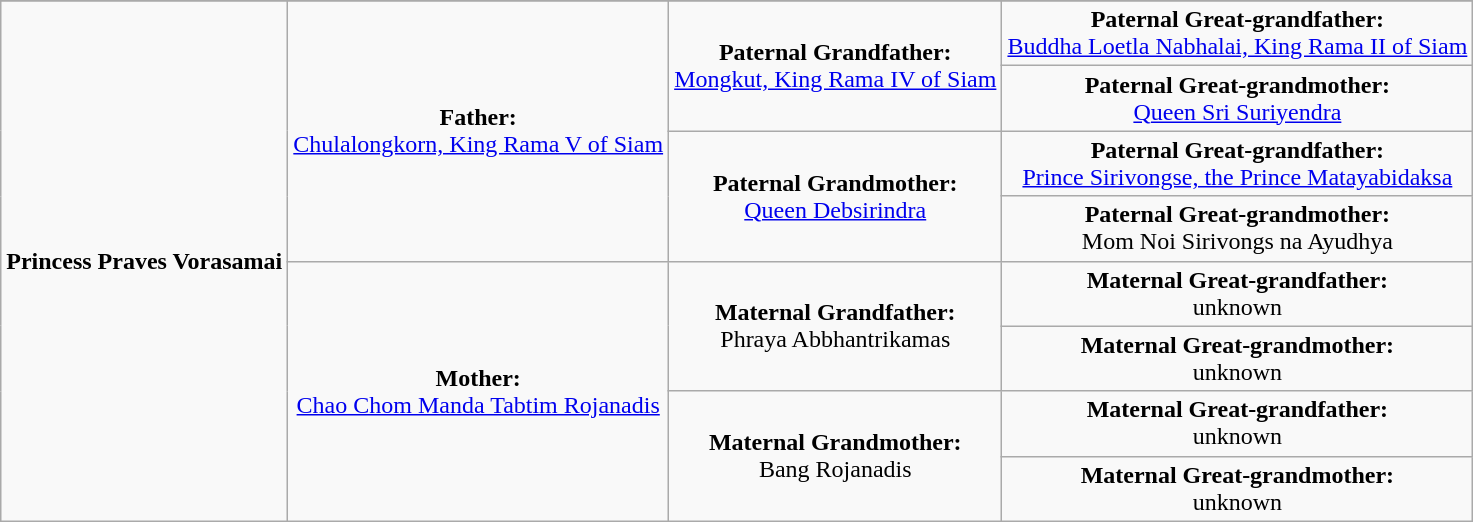<table class="wikitable">
<tr>
</tr>
<tr>
<td rowspan="8" align="center"><strong>Princess Praves Vorasamai</strong></td>
<td rowspan="4" align="center"><strong>Father:</strong><br><a href='#'>Chulalongkorn, King Rama V of Siam</a></td>
<td rowspan="2" align="center"><strong>Paternal Grandfather:</strong><br><a href='#'>Mongkut, King Rama IV of Siam</a></td>
<td align = "center"><strong>Paternal Great-grandfather:</strong><br><a href='#'>Buddha Loetla Nabhalai, King Rama II of Siam</a></td>
</tr>
<tr>
<td align = "center"><strong>Paternal Great-grandmother:</strong><br><a href='#'>Queen Sri Suriyendra</a></td>
</tr>
<tr>
<td rowspan="2" align="center"><strong>Paternal Grandmother:</strong><br><a href='#'>Queen Debsirindra</a></td>
<td align = "center"><strong>Paternal Great-grandfather:</strong><br><a href='#'>Prince Sirivongse, the Prince Matayabidaksa</a></td>
</tr>
<tr>
<td align = "center"><strong>Paternal Great-grandmother:</strong><br>Mom Noi Sirivongs na Ayudhya</td>
</tr>
<tr>
<td rowspan="4" align="center"><strong>Mother:</strong><br><a href='#'>Chao Chom Manda Tabtim Rojanadis</a></td>
<td rowspan="2" align="center"><strong>Maternal Grandfather:</strong><br>Phraya Abbhantrikamas</td>
<td align = "center"><strong>Maternal Great-grandfather:</strong><br>unknown</td>
</tr>
<tr>
<td align = "center"><strong>Maternal Great-grandmother:</strong><br>unknown</td>
</tr>
<tr>
<td rowspan="2" align="center"><strong>Maternal Grandmother:</strong><br>Bang Rojanadis</td>
<td align = "center"><strong>Maternal Great-grandfather:</strong><br>unknown</td>
</tr>
<tr>
<td align = "center"><strong>Maternal Great-grandmother:</strong><br>unknown</td>
</tr>
</table>
